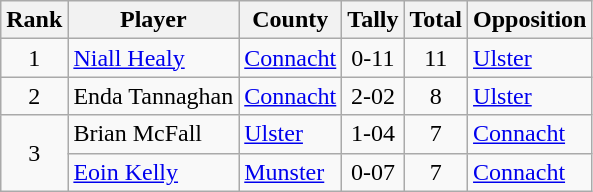<table class="wikitable">
<tr>
<th>Rank</th>
<th>Player</th>
<th>County</th>
<th>Tally</th>
<th>Total</th>
<th>Opposition</th>
</tr>
<tr>
<td rowspan=1 align=center>1</td>
<td><a href='#'>Niall Healy</a></td>
<td><a href='#'>Connacht</a></td>
<td align=center>0-11</td>
<td align=center>11</td>
<td><a href='#'>Ulster</a></td>
</tr>
<tr>
<td rowspan=1 align=center>2</td>
<td>Enda Tannaghan</td>
<td><a href='#'>Connacht</a></td>
<td align=center>2-02</td>
<td align=center>8</td>
<td><a href='#'>Ulster</a></td>
</tr>
<tr>
<td rowspan=2 align=center>3</td>
<td>Brian McFall</td>
<td><a href='#'>Ulster</a></td>
<td align=center>1-04</td>
<td align=center>7</td>
<td><a href='#'>Connacht</a></td>
</tr>
<tr>
<td><a href='#'>Eoin Kelly</a></td>
<td><a href='#'>Munster</a></td>
<td align=center>0-07</td>
<td align=center>7</td>
<td><a href='#'>Connacht</a></td>
</tr>
</table>
